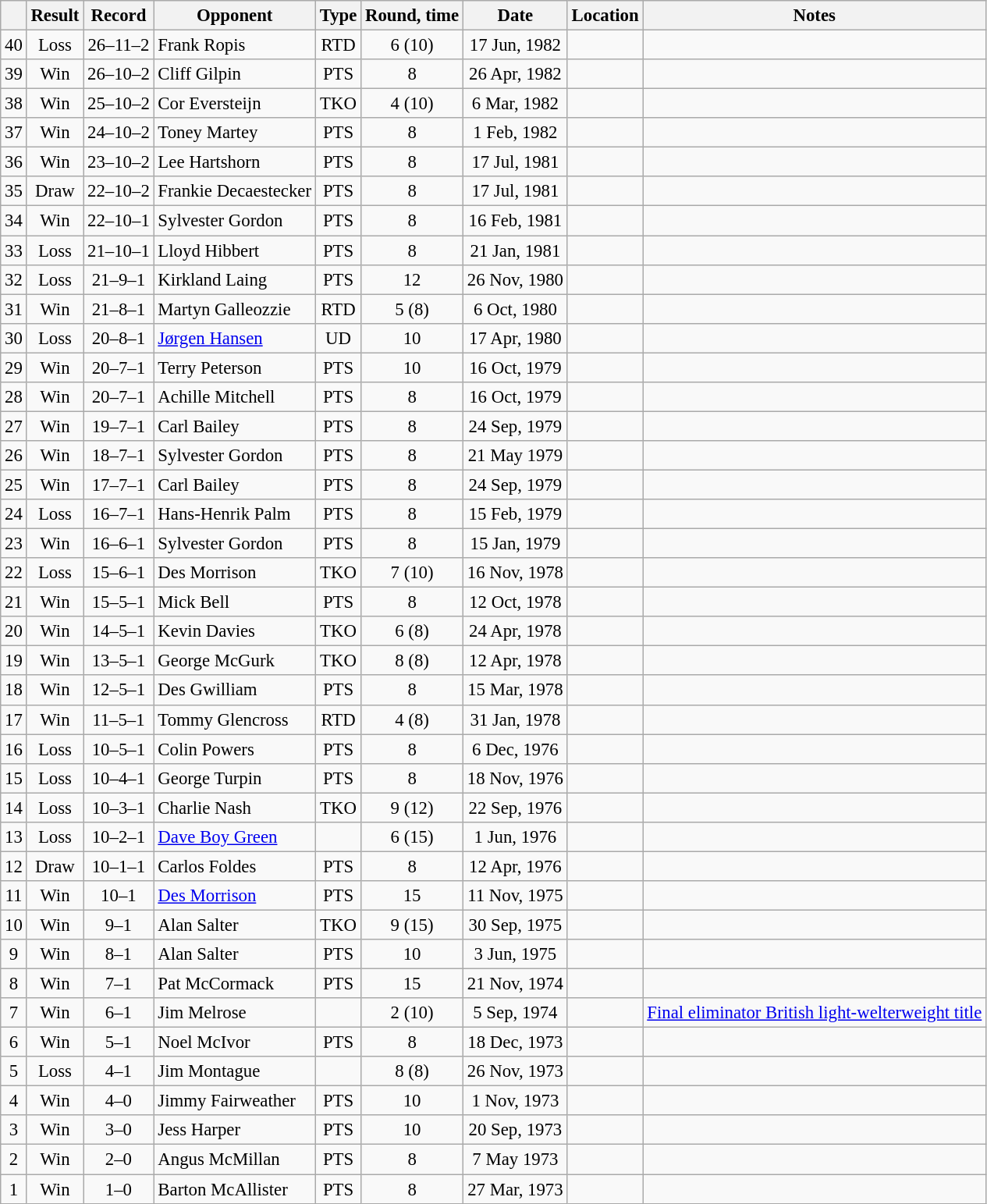<table class="wikitable" style="text-align:center; font-size:95%">
<tr>
<th></th>
<th>Result</th>
<th>Record</th>
<th>Opponent</th>
<th>Type</th>
<th>Round, time</th>
<th>Date</th>
<th>Location</th>
<th>Notes</th>
</tr>
<tr>
<td>40</td>
<td>Loss</td>
<td>26–11–2</td>
<td style="text-align:left;"> Frank Ropis</td>
<td>RTD</td>
<td>6 (10)</td>
<td>17 Jun, 1982</td>
<td style="text-align:left;"> </td>
<td style="text-align:left;"></td>
</tr>
<tr>
<td>39</td>
<td>Win</td>
<td>26–10–2</td>
<td style="text-align:left;"> Cliff Gilpin</td>
<td>PTS</td>
<td>8</td>
<td>26 Apr, 1982</td>
<td style="text-align:left;"> </td>
<td style="text-align:left;"></td>
</tr>
<tr>
<td>38</td>
<td>Win</td>
<td>25–10–2</td>
<td style="text-align:left;"> Cor Eversteijn</td>
<td>TKO</td>
<td>4 (10)</td>
<td>6 Mar, 1982</td>
<td style="text-align:left;"> </td>
<td style="text-align:left;"></td>
</tr>
<tr>
<td>37</td>
<td>Win</td>
<td>24–10–2</td>
<td style="text-align:left;"> Toney Martey</td>
<td>PTS</td>
<td>8</td>
<td>1 Feb, 1982</td>
<td style="text-align:left;"> </td>
<td style="text-align:left;"></td>
</tr>
<tr>
<td>36</td>
<td>Win</td>
<td>23–10–2</td>
<td style="text-align:left;"> Lee Hartshorn</td>
<td>PTS</td>
<td>8</td>
<td>17 Jul, 1981</td>
<td style="text-align:left;"> </td>
<td style="text-align:left;"></td>
</tr>
<tr>
<td>35</td>
<td>Draw</td>
<td>22–10–2</td>
<td style="text-align:left;"> Frankie Decaestecker</td>
<td>PTS</td>
<td>8</td>
<td>17 Jul, 1981</td>
<td style="text-align:left;"> </td>
<td style="text-align:left;"></td>
</tr>
<tr>
<td>34</td>
<td>Win</td>
<td>22–10–1</td>
<td style="text-align:left;"> Sylvester Gordon</td>
<td>PTS</td>
<td>8</td>
<td>16 Feb, 1981</td>
<td style="text-align:left;"> </td>
<td style="text-align:left;"></td>
</tr>
<tr>
<td>33</td>
<td>Loss</td>
<td>21–10–1</td>
<td style="text-align:left;"> Lloyd Hibbert</td>
<td>PTS</td>
<td>8</td>
<td>21 Jan, 1981</td>
<td style="text-align:left;"> </td>
<td style="text-align:left;"></td>
</tr>
<tr>
<td>32</td>
<td>Loss</td>
<td>21–9–1</td>
<td style="text-align:left;"> Kirkland Laing</td>
<td>PTS</td>
<td>12</td>
<td>26 Nov, 1980</td>
<td style="text-align:left;"> </td>
<td style="text-align:left;"></td>
</tr>
<tr>
<td>31</td>
<td>Win</td>
<td>21–8–1</td>
<td style="text-align:left;"> Martyn Galleozzie</td>
<td>RTD</td>
<td>5 (8)</td>
<td>6 Oct, 1980</td>
<td style="text-align:left;"> </td>
<td style="text-align:left;"></td>
</tr>
<tr>
<td>30</td>
<td>Loss</td>
<td>20–8–1</td>
<td style="text-align:left;"> <a href='#'>Jørgen Hansen</a></td>
<td>UD</td>
<td>10</td>
<td>17 Apr, 1980</td>
<td style="text-align:left;"> </td>
<td style="text-align:left;"></td>
</tr>
<tr>
<td>29</td>
<td>Win</td>
<td>20–7–1</td>
<td style="text-align:left;"> Terry Peterson</td>
<td>PTS</td>
<td>10</td>
<td>16 Oct, 1979</td>
<td style="text-align:left;"> </td>
<td style="text-align:left;"></td>
</tr>
<tr>
<td>28</td>
<td>Win</td>
<td>20–7–1</td>
<td style="text-align:left;"> Achille Mitchell</td>
<td>PTS</td>
<td>8</td>
<td>16 Oct, 1979</td>
<td style="text-align:left;"> </td>
<td style="text-align:left;"></td>
</tr>
<tr>
<td>27</td>
<td>Win</td>
<td>19–7–1</td>
<td style="text-align:left;"> Carl Bailey</td>
<td>PTS</td>
<td>8</td>
<td>24 Sep, 1979</td>
<td style="text-align:left;"> </td>
<td style="text-align:left;"></td>
</tr>
<tr>
<td>26</td>
<td>Win</td>
<td>18–7–1</td>
<td style="text-align:left;"> Sylvester Gordon</td>
<td>PTS</td>
<td>8</td>
<td>21 May 1979</td>
<td style="text-align:left;"> </td>
<td style="text-align:left;"></td>
</tr>
<tr>
<td>25</td>
<td>Win</td>
<td>17–7–1</td>
<td style="text-align:left;"> Carl Bailey</td>
<td>PTS</td>
<td>8</td>
<td>24 Sep, 1979</td>
<td style="text-align:left;"> </td>
<td style="text-align:left;"></td>
</tr>
<tr>
<td>24</td>
<td>Loss</td>
<td>16–7–1</td>
<td style="text-align:left;"> Hans-Henrik Palm</td>
<td>PTS</td>
<td>8</td>
<td>15 Feb, 1979</td>
<td style="text-align:left;"> </td>
<td style="text-align:left;"></td>
</tr>
<tr>
<td>23</td>
<td>Win</td>
<td>16–6–1</td>
<td style="text-align:left;"> Sylvester Gordon</td>
<td>PTS</td>
<td>8</td>
<td>15 Jan, 1979</td>
<td style="text-align:left;"> </td>
<td style="text-align:left;"></td>
</tr>
<tr>
<td>22</td>
<td>Loss</td>
<td>15–6–1</td>
<td style="text-align:left;"> Des Morrison</td>
<td>TKO</td>
<td>7 (10)</td>
<td>16 Nov, 1978</td>
<td style="text-align:left;"> </td>
<td style="text-align:left;"></td>
</tr>
<tr>
<td>21</td>
<td>Win</td>
<td>15–5–1</td>
<td style="text-align:left;"> Mick Bell</td>
<td>PTS</td>
<td>8</td>
<td>12 Oct, 1978</td>
<td style="text-align:left;"> </td>
<td style="text-align:left;"></td>
</tr>
<tr>
<td>20</td>
<td>Win</td>
<td>14–5–1</td>
<td style="text-align:left;"> Kevin Davies</td>
<td>TKO</td>
<td>6 (8)</td>
<td>24 Apr, 1978</td>
<td style="text-align:left;"> </td>
<td style="text-align:left;"></td>
</tr>
<tr>
<td>19</td>
<td>Win</td>
<td>13–5–1</td>
<td style="text-align:left;"> George McGurk</td>
<td>TKO</td>
<td>8 (8)</td>
<td>12 Apr, 1978</td>
<td style="text-align:left;"> </td>
<td style="text-align:left;"></td>
</tr>
<tr>
<td>18</td>
<td>Win</td>
<td>12–5–1</td>
<td style="text-align:left;"> Des Gwilliam</td>
<td>PTS</td>
<td>8</td>
<td>15 Mar, 1978</td>
<td style="text-align:left;"> </td>
<td style="text-align:left;"></td>
</tr>
<tr>
<td>17</td>
<td>Win</td>
<td>11–5–1</td>
<td style="text-align:left;"> Tommy Glencross</td>
<td>RTD</td>
<td>4 (8)</td>
<td>31 Jan, 1978</td>
<td style="text-align:left;"> </td>
<td style="text-align:left;"></td>
</tr>
<tr>
<td>16</td>
<td>Loss</td>
<td>10–5–1</td>
<td style="text-align:left;"> Colin Powers</td>
<td>PTS</td>
<td>8</td>
<td>6 Dec, 1976</td>
<td style="text-align:left;"> </td>
<td style="text-align:left;"></td>
</tr>
<tr>
<td>15</td>
<td>Loss</td>
<td>10–4–1</td>
<td style="text-align:left;"> George Turpin</td>
<td>PTS</td>
<td>8</td>
<td>18 Nov, 1976</td>
<td style="text-align:left;"> </td>
<td style="text-align:left;"></td>
</tr>
<tr>
<td>14</td>
<td>Loss</td>
<td>10–3–1</td>
<td style="text-align:left;"> Charlie Nash</td>
<td>TKO</td>
<td>9 (12)</td>
<td>22 Sep, 1976</td>
<td style="text-align:left;"> </td>
<td style="text-align:left;"></td>
</tr>
<tr>
<td>13</td>
<td>Loss</td>
<td>10–2–1</td>
<td style="text-align:left;"> <a href='#'>Dave Boy Green</a></td>
<td></td>
<td>6 (15)</td>
<td>1 Jun, 1976</td>
<td style="text-align:left;"> </td>
<td style="text-align:left;"></td>
</tr>
<tr>
<td>12</td>
<td>Draw</td>
<td>10–1–1</td>
<td style="text-align:left;"> Carlos Foldes</td>
<td>PTS</td>
<td>8</td>
<td>12 Apr, 1976</td>
<td style="text-align:left;"> </td>
<td style="text-align:left;"></td>
</tr>
<tr>
<td>11</td>
<td>Win</td>
<td>10–1</td>
<td style="text-align:left;"> <a href='#'>Des Morrison</a></td>
<td>PTS</td>
<td>15</td>
<td>11 Nov, 1975</td>
<td style="text-align:left;"> </td>
<td style="text-align:left;"></td>
</tr>
<tr>
<td>10</td>
<td>Win</td>
<td>9–1</td>
<td style="text-align:left;"> Alan Salter</td>
<td>TKO</td>
<td>9 (15)</td>
<td>30 Sep, 1975</td>
<td style="text-align:left;"> </td>
<td style="text-align:left;"></td>
</tr>
<tr>
<td>9</td>
<td>Win</td>
<td>8–1</td>
<td style="text-align:left;"> Alan Salter</td>
<td>PTS</td>
<td>10</td>
<td>3 Jun, 1975</td>
<td style="text-align:left;"> </td>
<td style="text-align:left;"></td>
</tr>
<tr>
<td>8</td>
<td>Win</td>
<td>7–1</td>
<td style="text-align:left;"> Pat McCormack</td>
<td>PTS</td>
<td>15</td>
<td>21 Nov, 1974</td>
<td style="text-align:left;"> </td>
<td style="text-align:left;"></td>
</tr>
<tr>
<td>7</td>
<td>Win</td>
<td>6–1</td>
<td style="text-align:left;"> Jim Melrose</td>
<td></td>
<td>2 (10)</td>
<td>5 Sep, 1974</td>
<td style="text-align:left;"> </td>
<td style="text-align:left;"><a href='#'>Final eliminator British light-welterweight title</a></td>
</tr>
<tr>
<td>6</td>
<td>Win</td>
<td>5–1</td>
<td style="text-align:left;"> Noel McIvor</td>
<td>PTS</td>
<td>8</td>
<td>18 Dec, 1973</td>
<td style="text-align:left;"> </td>
<td style="text-align:left;"></td>
</tr>
<tr>
<td>5</td>
<td>Loss</td>
<td>4–1</td>
<td style="text-align:left;"> Jim Montague</td>
<td></td>
<td>8 (8)</td>
<td>26 Nov, 1973</td>
<td style="text-align:left;"> </td>
<td style="text-align:left;"></td>
</tr>
<tr>
<td>4</td>
<td>Win</td>
<td>4–0</td>
<td style="text-align:left;"> Jimmy Fairweather</td>
<td>PTS</td>
<td>10</td>
<td>1 Nov, 1973</td>
<td style="text-align:left;"> </td>
<td style="text-align:left;"></td>
</tr>
<tr>
<td>3</td>
<td>Win</td>
<td>3–0</td>
<td style="text-align:left;"> Jess Harper</td>
<td>PTS</td>
<td>10</td>
<td>20 Sep, 1973</td>
<td style="text-align:left;"> </td>
<td style="text-align:left;"></td>
</tr>
<tr>
<td>2</td>
<td>Win</td>
<td>2–0</td>
<td style="text-align:left;"> Angus McMillan</td>
<td>PTS</td>
<td>8</td>
<td>7 May 1973</td>
<td style="text-align:left;"> </td>
<td style="text-align:left;"></td>
</tr>
<tr>
<td>1</td>
<td>Win</td>
<td>1–0</td>
<td style="text-align:left;"> Barton McAllister</td>
<td>PTS</td>
<td>8</td>
<td>27 Mar, 1973</td>
<td style="text-align:left;"> </td>
<td style="text-align:left;"></td>
</tr>
</table>
